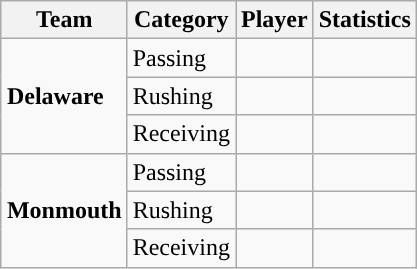<table class="wikitable" style="float: right;">
<tr>
<th>Team</th>
<th>Category</th>
<th>Player</th>
<th>Statistics</th>
</tr>
<tr>
<td rowspan=3><strong>Delaware</strong></td>
<td>Passing</td>
<td></td>
<td></td>
</tr>
<tr>
<td>Rushing</td>
<td></td>
<td></td>
</tr>
<tr>
<td>Receiving</td>
<td></td>
<td></td>
</tr>
<tr>
<td rowspan=3><strong>Monmouth</strong></td>
<td>Passing</td>
<td></td>
<td></td>
</tr>
<tr>
<td>Rushing</td>
<td></td>
<td></td>
</tr>
<tr>
<td>Receiving</td>
<td></td>
<td></td>
</tr>
</table>
